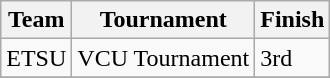<table class="wikitable">
<tr>
<th>Team</th>
<th>Tournament</th>
<th>Finish</th>
</tr>
<tr>
<td>ETSU</td>
<td>VCU Tournament</td>
<td>3rd</td>
</tr>
<tr>
</tr>
</table>
